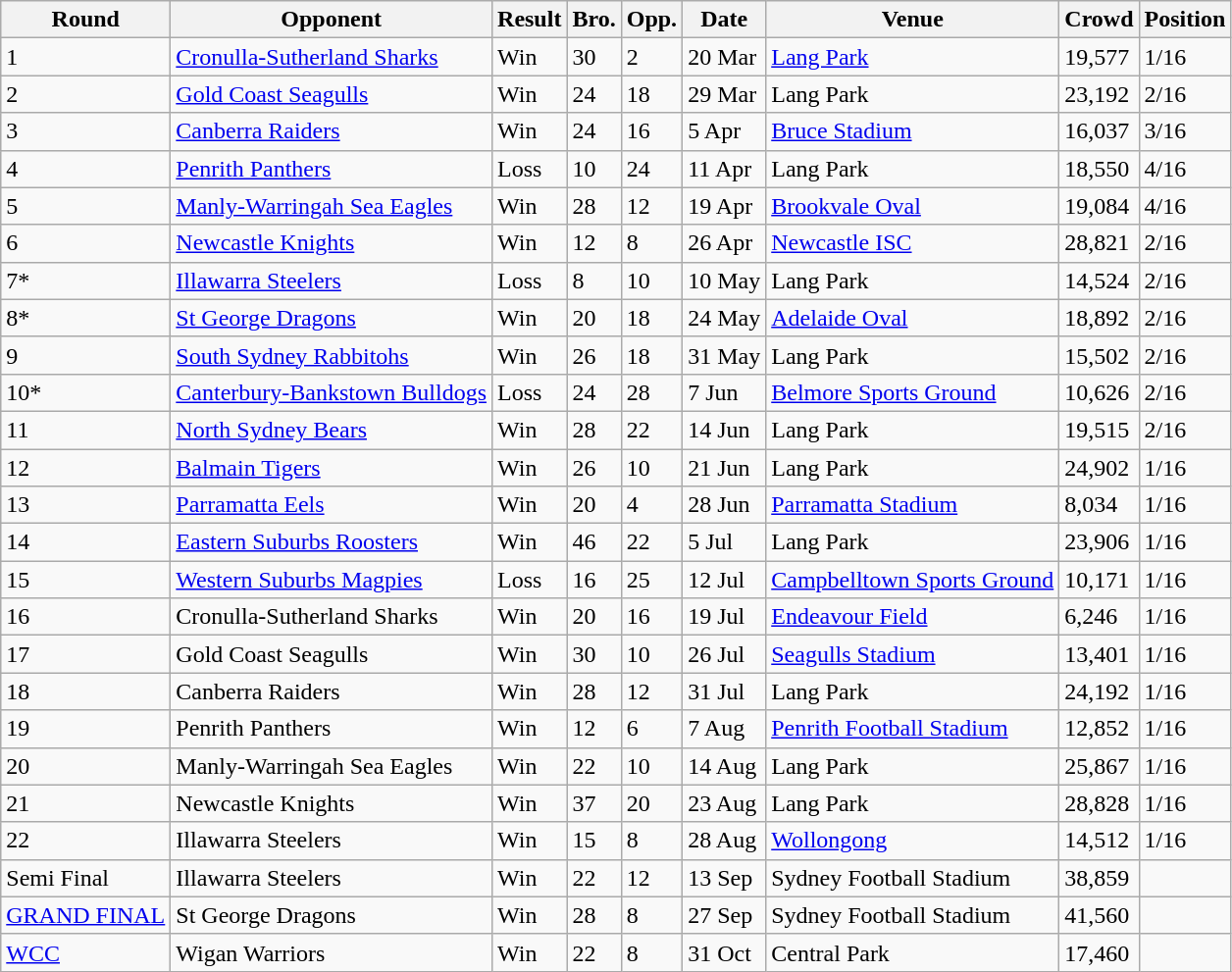<table class="wikitable" style="text-align:left;">
<tr>
<th>Round</th>
<th>Opponent</th>
<th>Result</th>
<th>Bro.</th>
<th>Opp.</th>
<th>Date</th>
<th>Venue</th>
<th>Crowd</th>
<th>Position</th>
</tr>
<tr>
<td>1</td>
<td><a href='#'>Cronulla-Sutherland Sharks</a></td>
<td>Win</td>
<td>30</td>
<td>2</td>
<td>20 Mar</td>
<td><a href='#'>Lang Park</a></td>
<td>19,577</td>
<td>1/16</td>
</tr>
<tr>
<td>2</td>
<td><a href='#'>Gold Coast Seagulls</a></td>
<td>Win</td>
<td>24</td>
<td>18</td>
<td>29 Mar</td>
<td>Lang Park</td>
<td>23,192</td>
<td>2/16</td>
</tr>
<tr>
<td>3</td>
<td><a href='#'>Canberra Raiders</a></td>
<td>Win</td>
<td>24</td>
<td>16</td>
<td>5 Apr</td>
<td><a href='#'>Bruce Stadium</a></td>
<td>16,037</td>
<td>3/16</td>
</tr>
<tr>
<td>4</td>
<td><a href='#'>Penrith Panthers</a></td>
<td>Loss</td>
<td>10</td>
<td>24</td>
<td>11 Apr</td>
<td>Lang Park</td>
<td>18,550</td>
<td>4/16</td>
</tr>
<tr>
<td>5</td>
<td><a href='#'>Manly-Warringah Sea Eagles</a></td>
<td>Win</td>
<td>28</td>
<td>12</td>
<td>19 Apr</td>
<td><a href='#'>Brookvale Oval</a></td>
<td>19,084</td>
<td>4/16</td>
</tr>
<tr>
<td>6</td>
<td><a href='#'>Newcastle Knights</a></td>
<td>Win</td>
<td>12</td>
<td>8</td>
<td>26 Apr</td>
<td><a href='#'>Newcastle ISC</a></td>
<td>28,821</td>
<td>2/16</td>
</tr>
<tr>
<td>7*</td>
<td><a href='#'>Illawarra Steelers</a></td>
<td>Loss</td>
<td>8</td>
<td>10</td>
<td>10 May</td>
<td>Lang Park</td>
<td>14,524</td>
<td>2/16</td>
</tr>
<tr>
<td>8*</td>
<td><a href='#'>St George Dragons</a></td>
<td>Win</td>
<td>20</td>
<td 14>18</td>
<td>24 May</td>
<td><a href='#'>Adelaide Oval</a></td>
<td>18,892</td>
<td>2/16</td>
</tr>
<tr>
<td>9</td>
<td><a href='#'>South Sydney Rabbitohs</a></td>
<td>Win</td>
<td>26</td>
<td>18</td>
<td>31 May</td>
<td>Lang Park</td>
<td>15,502</td>
<td>2/16</td>
</tr>
<tr>
<td>10*</td>
<td><a href='#'>Canterbury-Bankstown Bulldogs</a></td>
<td>Loss</td>
<td>24</td>
<td>28</td>
<td>7 Jun</td>
<td><a href='#'>Belmore Sports Ground</a></td>
<td>10,626</td>
<td>2/16</td>
</tr>
<tr>
<td>11</td>
<td><a href='#'>North Sydney Bears</a></td>
<td>Win</td>
<td>28</td>
<td>22</td>
<td>14 Jun</td>
<td>Lang Park</td>
<td>19,515</td>
<td>2/16</td>
</tr>
<tr>
<td>12</td>
<td><a href='#'>Balmain Tigers</a></td>
<td>Win</td>
<td>26</td>
<td>10</td>
<td>21 Jun</td>
<td>Lang Park</td>
<td>24,902</td>
<td>1/16</td>
</tr>
<tr>
<td>13</td>
<td><a href='#'>Parramatta Eels</a></td>
<td>Win</td>
<td>20</td>
<td>4</td>
<td>28 Jun</td>
<td><a href='#'>Parramatta Stadium</a></td>
<td>8,034</td>
<td>1/16</td>
</tr>
<tr>
<td>14</td>
<td><a href='#'>Eastern Suburbs Roosters</a></td>
<td>Win</td>
<td>46</td>
<td>22</td>
<td>5 Jul</td>
<td>Lang Park</td>
<td>23,906</td>
<td>1/16</td>
</tr>
<tr>
<td>15</td>
<td><a href='#'>Western Suburbs Magpies</a></td>
<td>Loss</td>
<td>16</td>
<td>25</td>
<td>12 Jul</td>
<td><a href='#'>Campbelltown Sports Ground</a></td>
<td>10,171</td>
<td>1/16</td>
</tr>
<tr>
<td>16</td>
<td>Cronulla-Sutherland Sharks</td>
<td>Win</td>
<td>20</td>
<td>16</td>
<td>19 Jul</td>
<td><a href='#'>Endeavour Field</a></td>
<td>6,246</td>
<td>1/16</td>
</tr>
<tr>
<td>17</td>
<td>Gold Coast Seagulls</td>
<td>Win</td>
<td>30</td>
<td>10</td>
<td>26 Jul</td>
<td><a href='#'>Seagulls Stadium</a></td>
<td>13,401</td>
<td>1/16</td>
</tr>
<tr>
<td>18</td>
<td>Canberra Raiders</td>
<td>Win</td>
<td>28</td>
<td>12</td>
<td>31 Jul</td>
<td>Lang Park</td>
<td>24,192</td>
<td>1/16</td>
</tr>
<tr>
<td>19</td>
<td>Penrith Panthers</td>
<td>Win</td>
<td>12</td>
<td>6</td>
<td>7 Aug</td>
<td><a href='#'>Penrith Football Stadium</a></td>
<td>12,852</td>
<td>1/16</td>
</tr>
<tr>
<td>20</td>
<td>Manly-Warringah Sea Eagles</td>
<td>Win</td>
<td>22</td>
<td>10</td>
<td>14 Aug</td>
<td>Lang Park</td>
<td>25,867</td>
<td>1/16</td>
</tr>
<tr>
<td>21</td>
<td>Newcastle Knights</td>
<td>Win</td>
<td>37</td>
<td>20</td>
<td>23 Aug</td>
<td>Lang Park</td>
<td>28,828</td>
<td>1/16</td>
</tr>
<tr>
<td>22</td>
<td>Illawarra Steelers</td>
<td>Win</td>
<td>15</td>
<td>8</td>
<td>28 Aug</td>
<td><a href='#'>Wollongong</a></td>
<td>14,512</td>
<td>1/16</td>
</tr>
<tr>
<td>Semi Final</td>
<td>Illawarra Steelers</td>
<td>Win</td>
<td>22</td>
<td>12</td>
<td>13 Sep</td>
<td>Sydney Football Stadium</td>
<td>38,859</td>
<td></td>
</tr>
<tr>
<td><a href='#'>GRAND FINAL</a></td>
<td>St George Dragons</td>
<td>Win</td>
<td>28</td>
<td>8</td>
<td>27 Sep</td>
<td>Sydney Football Stadium</td>
<td>41,560</td>
<td></td>
</tr>
<tr>
<td><a href='#'>WCC</a></td>
<td>Wigan Warriors</td>
<td>Win</td>
<td>22</td>
<td>8</td>
<td>31 Oct</td>
<td>Central Park</td>
<td>17,460</td>
<td></td>
</tr>
</table>
